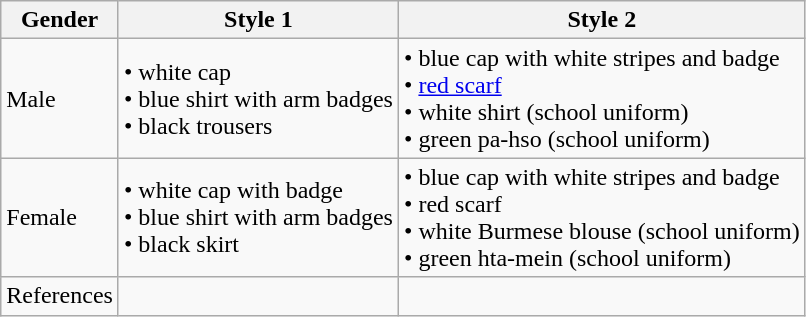<table class="wikitable sortable">
<tr>
<th>Gender</th>
<th>Style 1</th>
<th>Style 2</th>
</tr>
<tr>
<td>Male</td>
<td>• white cap <br> • blue shirt with arm badges <br> • black trousers</td>
<td>• blue cap with white stripes and badge <br> • <a href='#'>red scarf</a> <br> • white shirt (school uniform) <br> • green pa-hso (school uniform)</td>
</tr>
<tr>
<td>Female</td>
<td>• white cap with badge <br> • blue shirt with arm badges <br> • black skirt</td>
<td>• blue cap with white stripes and badge <br> • red scarf <br> • white Burmese blouse (school uniform) <br> • green hta-mein (school uniform)</td>
</tr>
<tr>
<td>References</td>
<td></td>
<td></td>
</tr>
</table>
